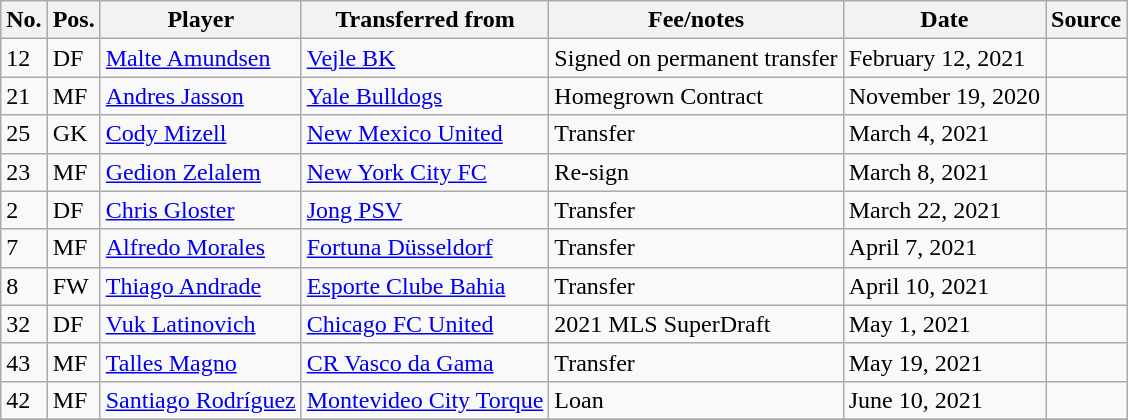<table class="wikitable sortable">
<tr>
<th>No.</th>
<th>Pos.</th>
<th>Player</th>
<th>Transferred from</th>
<th>Fee/notes</th>
<th>Date</th>
<th>Source</th>
</tr>
<tr>
<td>12</td>
<td>DF</td>
<td> <a href='#'>Malte Amundsen</a></td>
<td> <a href='#'>Vejle BK</a></td>
<td>Signed on permanent transfer</td>
<td>February 12, 2021</td>
<td></td>
</tr>
<tr>
<td>21</td>
<td>MF</td>
<td> <a href='#'>Andres Jasson</a></td>
<td> <a href='#'>Yale Bulldogs</a></td>
<td>Homegrown Contract</td>
<td>November 19, 2020</td>
<td></td>
</tr>
<tr>
<td>25</td>
<td>GK</td>
<td> <a href='#'>Cody Mizell</a></td>
<td> <a href='#'>New Mexico United</a></td>
<td>Transfer</td>
<td>March 4, 2021</td>
<td></td>
</tr>
<tr>
<td>23</td>
<td>MF</td>
<td> <a href='#'>Gedion Zelalem</a></td>
<td> <a href='#'>New York City FC</a></td>
<td>Re-sign</td>
<td>March 8, 2021</td>
<td></td>
</tr>
<tr>
<td>2</td>
<td>DF</td>
<td> <a href='#'>Chris Gloster</a></td>
<td> <a href='#'>Jong PSV</a></td>
<td>Transfer</td>
<td>March 22, 2021</td>
<td></td>
</tr>
<tr>
<td>7</td>
<td>MF</td>
<td> <a href='#'>Alfredo Morales</a></td>
<td> <a href='#'>Fortuna Düsseldorf</a></td>
<td>Transfer</td>
<td>April 7, 2021</td>
<td></td>
</tr>
<tr>
<td>8</td>
<td>FW</td>
<td> <a href='#'>Thiago Andrade</a></td>
<td> <a href='#'>Esporte Clube Bahia</a></td>
<td>Transfer</td>
<td>April 10, 2021</td>
<td></td>
</tr>
<tr>
<td>32</td>
<td>DF</td>
<td> <a href='#'>Vuk Latinovich</a></td>
<td> <a href='#'>Chicago FC United</a></td>
<td>2021 MLS SuperDraft</td>
<td>May 1, 2021</td>
<td></td>
</tr>
<tr>
<td>43</td>
<td>MF</td>
<td> <a href='#'>Talles Magno</a></td>
<td> <a href='#'>CR Vasco da Gama</a></td>
<td>Transfer</td>
<td>May 19, 2021</td>
<td></td>
</tr>
<tr>
<td>42</td>
<td>MF</td>
<td> <a href='#'>Santiago Rodríguez</a></td>
<td> <a href='#'>Montevideo City Torque</a></td>
<td>Loan</td>
<td>June 10, 2021</td>
<td></td>
</tr>
<tr>
</tr>
</table>
